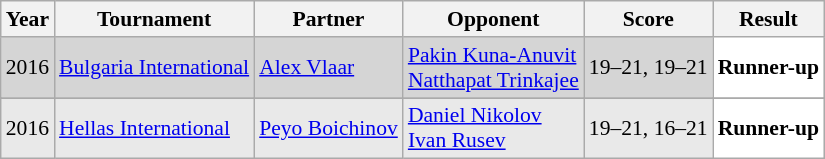<table class="sortable wikitable" style="font-size: 90%;">
<tr>
<th>Year</th>
<th>Tournament</th>
<th>Partner</th>
<th>Opponent</th>
<th>Score</th>
<th>Result</th>
</tr>
<tr style="background:#D5D5D5">
<td align="center">2016</td>
<td align="left"><a href='#'>Bulgaria International</a></td>
<td align="left"> <a href='#'>Alex Vlaar</a></td>
<td align="left"> <a href='#'>Pakin Kuna-Anuvit</a> <br>  <a href='#'>Natthapat Trinkajee</a></td>
<td align="left">19–21, 19–21</td>
<td style="text-align:left; background:white"> <strong>Runner-up</strong></td>
</tr>
<tr>
</tr>
<tr style="background:#E9E9E9">
<td align="center">2016</td>
<td align="left"><a href='#'>Hellas International</a></td>
<td align="left"> <a href='#'>Peyo Boichinov</a></td>
<td align="left"> <a href='#'>Daniel Nikolov</a> <br>  <a href='#'>Ivan Rusev</a></td>
<td align="left">19–21, 16–21</td>
<td style="text-align:left; background:white"> <strong>Runner-up</strong></td>
</tr>
</table>
